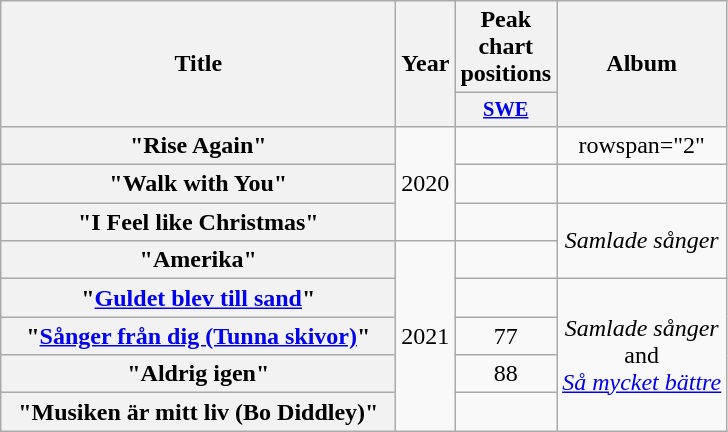<table class="wikitable plainrowheaders" style="text-align:center;">
<tr>
<th scope="col" rowspan="2" style="width:16em;">Title</th>
<th scope="col" rowspan="2" style="width:1em;">Year</th>
<th scope="col" colspan="1">Peak chart positions</th>
<th scope="col" rowspan="2">Album</th>
</tr>
<tr>
<th scope="col" style="width:3em;font-size:85%;"><a href='#'>SWE</a><br></th>
</tr>
<tr>
<th scope="row">"Rise Again"</th>
<td rowspan=3>2020</td>
<td></td>
<td>rowspan="2"</td>
</tr>
<tr>
<th scope="row">"Walk with You"</th>
<td></td>
</tr>
<tr>
<th scope="row">"I Feel like Christmas"</th>
<td></td>
<td rowspan="2"><em>Samlade sånger</em></td>
</tr>
<tr>
<th scope="row">"Amerika"</th>
<td rowspan="5">2021</td>
<td></td>
</tr>
<tr>
<th scope="row">"<a href='#'>Guldet blev till sand</a>"</th>
<td></td>
<td rowspan="4"><em>Samlade sånger</em><br>and<br><em><a href='#'>Så mycket bättre</a></em></td>
</tr>
<tr>
<th scope="row">"<a href='#'>Sånger från dig (Tunna skivor)</a>"</th>
<td>77</td>
</tr>
<tr>
<th scope="row">"Aldrig igen"<br></th>
<td>88<br></td>
</tr>
<tr>
<th scope="row">"Musiken är mitt liv (Bo Diddley)"</th>
<td></td>
</tr>
</table>
